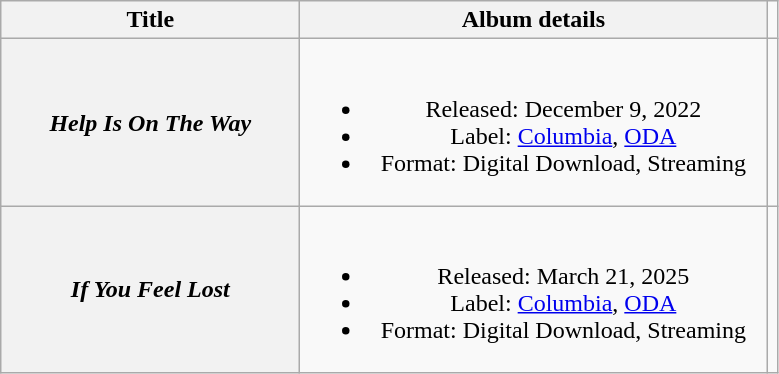<table class="wikitable plainrowheaders" style="text-align: center;">
<tr>
<th scope="col" style="width:12em;">Title</th>
<th scope="col" style="width:19em;">Album details</th>
</tr>
<tr>
<th scope="row"><em>Help Is On The Way</em></th>
<td><br><ul><li>Released: December 9, 2022</li><li>Label: <a href='#'>Columbia</a>, <a href='#'>ODA</a></li><li>Format: Digital Download, Streaming</li></ul></td>
<td></td>
</tr>
<tr>
<th scope="row"><em>If You Feel Lost</em></th>
<td><br><ul><li>Released: March 21, 2025</li><li>Label: <a href='#'>Columbia</a>, <a href='#'>ODA</a></li><li>Format: Digital Download, Streaming</li></ul></td>
</tr>
</table>
